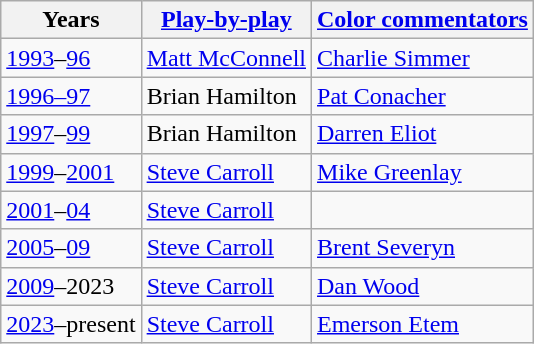<table class="wikitable">
<tr>
<th>Years</th>
<th><a href='#'>Play-by-play</a></th>
<th><a href='#'>Color commentators</a></th>
</tr>
<tr>
<td><a href='#'>1993</a>–<a href='#'>96</a></td>
<td><a href='#'>Matt McConnell</a></td>
<td><a href='#'>Charlie Simmer</a></td>
</tr>
<tr>
<td><a href='#'>1996–97</a></td>
<td>Brian Hamilton</td>
<td><a href='#'>Pat Conacher</a></td>
</tr>
<tr>
<td><a href='#'>1997</a>–<a href='#'>99</a></td>
<td>Brian Hamilton</td>
<td><a href='#'>Darren Eliot</a></td>
</tr>
<tr>
<td><a href='#'>1999</a>–<a href='#'>2001</a></td>
<td><a href='#'>Steve Carroll</a></td>
<td><a href='#'>Mike Greenlay</a></td>
</tr>
<tr>
<td><a href='#'>2001</a>–<a href='#'>04</a></td>
<td><a href='#'>Steve Carroll</a></td>
<td></td>
</tr>
<tr>
<td><a href='#'>2005</a>–<a href='#'>09</a></td>
<td><a href='#'>Steve Carroll</a></td>
<td><a href='#'>Brent Severyn</a></td>
</tr>
<tr>
<td><a href='#'>2009</a>–2023</td>
<td><a href='#'>Steve Carroll</a></td>
<td><a href='#'>Dan Wood</a></td>
</tr>
<tr>
<td><a href='#'>2023</a>–present</td>
<td><a href='#'>Steve Carroll</a></td>
<td><a href='#'>Emerson Etem</a></td>
</tr>
</table>
